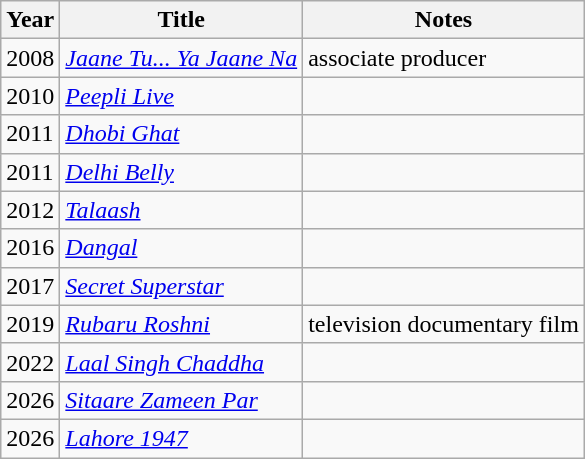<table class="wikitable">
<tr>
<th>Year</th>
<th>Title</th>
<th>Notes</th>
</tr>
<tr>
<td>2008</td>
<td><em><a href='#'>Jaane Tu... Ya Jaane Na</a></em></td>
<td>associate producer</td>
</tr>
<tr>
<td>2010</td>
<td><em><a href='#'>Peepli Live</a></em></td>
<td></td>
</tr>
<tr>
<td>2011</td>
<td><em><a href='#'>Dhobi Ghat</a></em></td>
<td></td>
</tr>
<tr>
<td>2011</td>
<td><em><a href='#'>Delhi Belly</a></em></td>
<td></td>
</tr>
<tr>
<td>2012</td>
<td><em><a href='#'>Talaash</a></em></td>
<td></td>
</tr>
<tr>
<td>2016</td>
<td><em><a href='#'>Dangal</a></em></td>
<td></td>
</tr>
<tr>
<td>2017</td>
<td><em><a href='#'>Secret Superstar</a></em></td>
<td></td>
</tr>
<tr>
<td>2019</td>
<td><em><a href='#'>Rubaru Roshni</a></em></td>
<td>television documentary film</td>
</tr>
<tr>
<td>2022</td>
<td><em><a href='#'>Laal Singh Chaddha</a></em></td>
<td></td>
</tr>
<tr>
<td rowspan=>2026</td>
<td><em><a href='#'>Sitaare Zameen Par</a></em></td>
<td></td>
</tr>
<tr>
<td>2026</td>
<td><em><a href='#'>Lahore 1947</a></em></td>
<td></td>
</tr>
</table>
